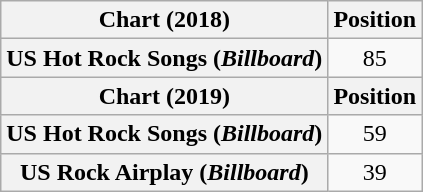<table class="wikitable plainrowheaders">
<tr>
<th>Chart (2018)</th>
<th>Position</th>
</tr>
<tr>
<th scope="row">US Hot Rock Songs (<em>Billboard</em>)</th>
<td style="text-align:center">85</td>
</tr>
<tr>
<th>Chart (2019)</th>
<th>Position</th>
</tr>
<tr>
<th scope="row">US Hot Rock Songs (<em>Billboard</em>)</th>
<td style="text-align:center">59</td>
</tr>
<tr>
<th scope="row">US Rock Airplay (<em>Billboard</em>)</th>
<td style="text-align:center">39</td>
</tr>
</table>
